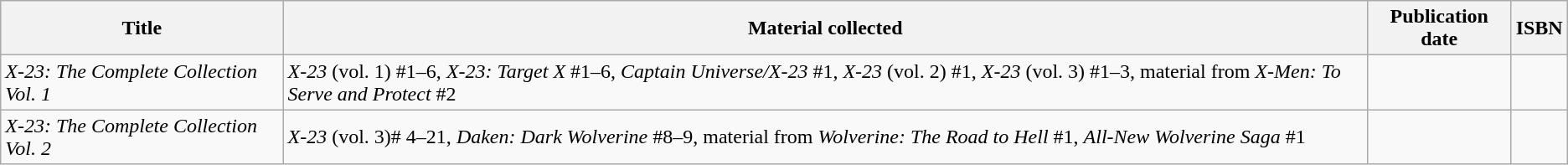<table class="wikitable">
<tr>
<th>Title</th>
<th>Material collected</th>
<th>Publication date</th>
<th>ISBN</th>
</tr>
<tr>
<td><em>X-23: The Complete Collection Vol. 1</em></td>
<td><em>X-23</em> (vol. 1) #1–6, <em>X-23: Target X</em> #1–6, <em>Captain Universe/X-23</em> #1, <em>X-23</em> (vol. 2) #1, <em>X-23</em> (vol. 3) #1–3, material from <em>X-Men: To Serve and Protect</em> #2</td>
<td></td>
<td></td>
</tr>
<tr>
<td><em>X-23: The Complete Collection Vol. 2</em></td>
<td><em>X-23</em> (vol. 3)# 4–21, <em>Daken: Dark Wolverine</em> #8–9, material from <em>Wolverine: The Road to Hell</em> #1, <em>All-New Wolverine Saga</em> #1</td>
<td></td>
<td></td>
</tr>
</table>
